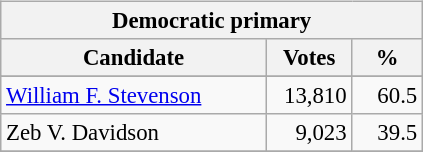<table class="wikitable" align="left" style="margin: 1em 1em 1em 0; font-size: 95%;">
<tr>
<th colspan="3">Democratic primary</th>
</tr>
<tr>
<th colspan="1" style="width: 170px">Candidate</th>
<th style="width: 50px">Votes</th>
<th style="width: 40px">%</th>
</tr>
<tr>
</tr>
<tr>
<td><a href='#'>William F. Stevenson</a></td>
<td align="right">13,810</td>
<td align="right">60.5</td>
</tr>
<tr>
<td>Zeb V. Davidson</td>
<td align="right">9,023</td>
<td align="right">39.5</td>
</tr>
<tr>
</tr>
</table>
